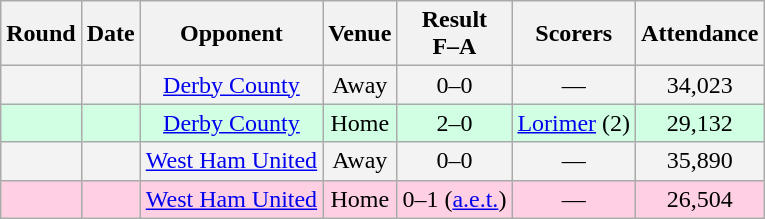<table class="wikitable sortable" style="text-align:center;">
<tr>
<th>Round</th>
<th>Date</th>
<th>Opponent</th>
<th>Venue</th>
<th>Result<br>F–A</th>
<th class=unsortable>Scorers</th>
<th>Attendance</th>
</tr>
<tr bgcolor="#f3f3f3">
<td></td>
<td></td>
<td><a href='#'>Derby County</a></td>
<td>Away</td>
<td>0–0</td>
<td>—</td>
<td>34,023</td>
</tr>
<tr bgcolor="#d0ffe3">
<td></td>
<td></td>
<td><a href='#'>Derby County</a></td>
<td>Home</td>
<td>2–0</td>
<td><a href='#'>Lorimer</a> (2)</td>
<td>29,132</td>
</tr>
<tr bgcolor="#f3f3f3">
<td></td>
<td></td>
<td><a href='#'>West Ham United</a></td>
<td>Away</td>
<td>0–0</td>
<td>—</td>
<td>35,890</td>
</tr>
<tr bgcolor="#ffd0e3">
<td></td>
<td></td>
<td><a href='#'>West Ham United</a></td>
<td>Home</td>
<td>0–1 (<a href='#'>a.e.t.</a>)</td>
<td>—</td>
<td>26,504</td>
</tr>
</table>
